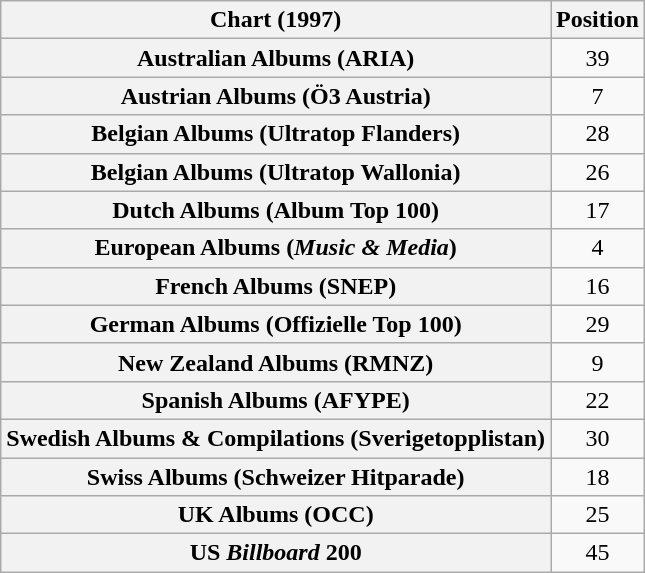<table class="wikitable sortable plainrowheaders" style="text-align:center;">
<tr>
<th scope="column">Chart (1997)</th>
<th scope="column">Position</th>
</tr>
<tr>
<th scope="row">Australian Albums (ARIA)</th>
<td>39</td>
</tr>
<tr>
<th scope="row">Austrian Albums (Ö3 Austria)</th>
<td>7</td>
</tr>
<tr>
<th scope="row">Belgian Albums (Ultratop Flanders)</th>
<td>28</td>
</tr>
<tr>
<th scope="row">Belgian Albums (Ultratop Wallonia)</th>
<td>26</td>
</tr>
<tr>
<th scope="row">Dutch Albums (Album Top 100)</th>
<td>17</td>
</tr>
<tr>
<th scope="row">European Albums (<em>Music & Media</em>)</th>
<td>4</td>
</tr>
<tr>
<th scope="row">French Albums (SNEP)</th>
<td>16</td>
</tr>
<tr>
<th scope="row">German Albums (Offizielle Top 100)</th>
<td>29</td>
</tr>
<tr>
<th scope="row">New Zealand Albums (RMNZ)</th>
<td>9</td>
</tr>
<tr>
<th scope="row">Spanish Albums (AFYPE)</th>
<td>22</td>
</tr>
<tr>
<th scope="row">Swedish Albums & Compilations (Sverigetopplistan)</th>
<td>30</td>
</tr>
<tr>
<th scope="row">Swiss Albums (Schweizer Hitparade)</th>
<td>18</td>
</tr>
<tr>
<th scope="row">UK Albums (OCC)</th>
<td>25</td>
</tr>
<tr>
<th scope="row">US <em>Billboard</em> 200</th>
<td>45</td>
</tr>
</table>
